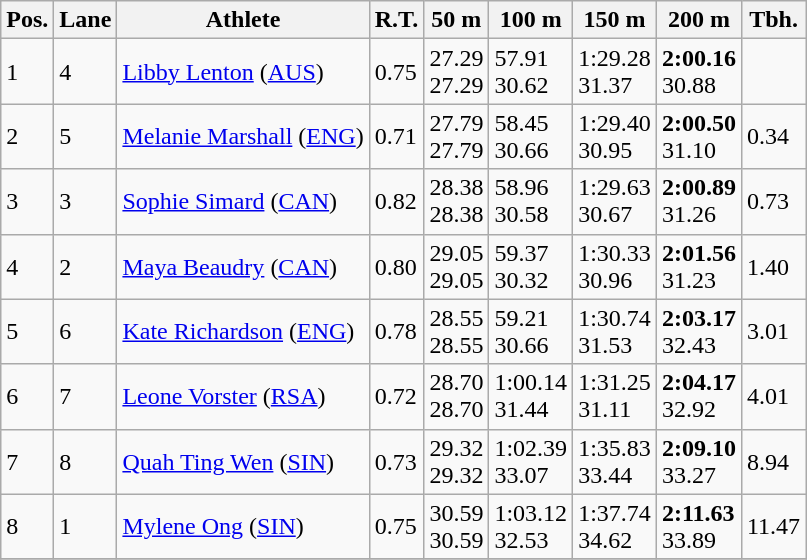<table class="wikitable">
<tr>
<th>Pos.</th>
<th>Lane</th>
<th>Athlete</th>
<th>R.T.</th>
<th>50 m</th>
<th>100 m</th>
<th>150 m</th>
<th>200 m</th>
<th>Tbh.</th>
</tr>
<tr>
<td>1</td>
<td>4</td>
<td> <a href='#'>Libby Lenton</a> (<a href='#'>AUS</a>)</td>
<td>0.75</td>
<td>27.29<br>27.29</td>
<td>57.91<br>30.62</td>
<td>1:29.28<br>31.37</td>
<td><strong>2:00.16</strong><br>30.88</td>
<td> </td>
</tr>
<tr>
<td>2</td>
<td>5</td>
<td> <a href='#'>Melanie Marshall</a> (<a href='#'>ENG</a>)</td>
<td>0.71</td>
<td>27.79<br>27.79</td>
<td>58.45<br>30.66</td>
<td>1:29.40<br>30.95</td>
<td><strong>2:00.50</strong><br>31.10</td>
<td>0.34</td>
</tr>
<tr>
<td>3</td>
<td>3</td>
<td> <a href='#'>Sophie Simard</a> (<a href='#'>CAN</a>)</td>
<td>0.82</td>
<td>28.38<br>28.38</td>
<td>58.96<br>30.58</td>
<td>1:29.63<br>30.67</td>
<td><strong>2:00.89</strong><br>31.26</td>
<td>0.73</td>
</tr>
<tr>
<td>4</td>
<td>2</td>
<td> <a href='#'>Maya Beaudry</a> (<a href='#'>CAN</a>)</td>
<td>0.80</td>
<td>29.05<br>29.05</td>
<td>59.37<br>30.32</td>
<td>1:30.33<br>30.96</td>
<td><strong>2:01.56</strong><br>31.23</td>
<td>1.40</td>
</tr>
<tr>
<td>5</td>
<td>6</td>
<td> <a href='#'>Kate Richardson</a> (<a href='#'>ENG</a>)</td>
<td>0.78</td>
<td>28.55<br>28.55</td>
<td>59.21<br>30.66</td>
<td>1:30.74<br>31.53</td>
<td><strong>2:03.17</strong><br>32.43</td>
<td>3.01</td>
</tr>
<tr>
<td>6</td>
<td>7</td>
<td> <a href='#'>Leone Vorster</a> (<a href='#'>RSA</a>)</td>
<td>0.72</td>
<td>28.70<br>28.70</td>
<td>1:00.14<br>31.44</td>
<td>1:31.25<br>31.11</td>
<td><strong>2:04.17</strong><br>32.92</td>
<td>4.01</td>
</tr>
<tr>
<td>7</td>
<td>8</td>
<td> <a href='#'>Quah Ting Wen</a> (<a href='#'>SIN</a>)</td>
<td>0.73</td>
<td>29.32<br>29.32</td>
<td>1:02.39<br>33.07</td>
<td>1:35.83<br>33.44</td>
<td><strong>2:09.10</strong><br>33.27</td>
<td>8.94</td>
</tr>
<tr>
<td>8</td>
<td>1</td>
<td> <a href='#'>Mylene Ong</a> (<a href='#'>SIN</a>)</td>
<td>0.75</td>
<td>30.59<br>30.59</td>
<td>1:03.12<br>32.53</td>
<td>1:37.74<br>34.62</td>
<td><strong>2:11.63</strong><br>33.89</td>
<td>11.47</td>
</tr>
<tr>
</tr>
</table>
